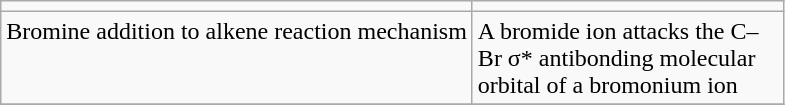<table align="center" class="wikitable">
<tr>
<td valign=top></td>
<td valign=top></td>
</tr>
<tr>
<td valign=top>Bromine addition to alkene reaction mechanism</td>
<td valign=top width=200px>A bromide ion attacks the C–Br σ* antibonding molecular orbital of a bromonium ion</td>
</tr>
<tr>
</tr>
</table>
